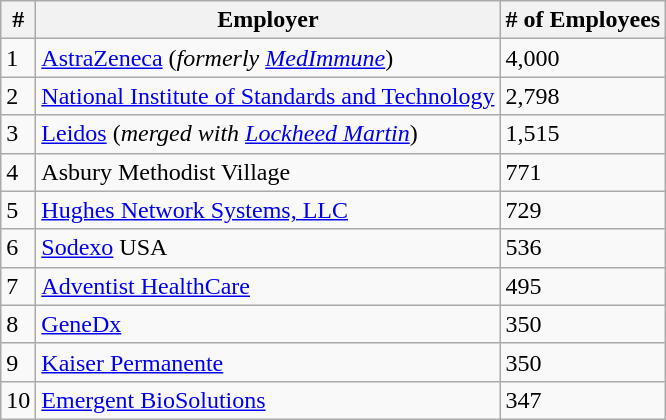<table class="wikitable">
<tr>
<th>#</th>
<th>Employer</th>
<th># of Employees</th>
</tr>
<tr>
<td>1</td>
<td><a href='#'>AstraZeneca</a> (<em>formerly <a href='#'>MedImmune</a></em>)</td>
<td>4,000</td>
</tr>
<tr>
<td>2</td>
<td><a href='#'>National Institute of Standards and Technology</a></td>
<td>2,798</td>
</tr>
<tr>
<td>3</td>
<td><a href='#'>Leidos</a> (<em>merged with <a href='#'>Lockheed Martin</a></em>)</td>
<td>1,515</td>
</tr>
<tr>
<td>4</td>
<td>Asbury Methodist Village</td>
<td>771</td>
</tr>
<tr>
<td>5</td>
<td><a href='#'>Hughes Network Systems, LLC</a></td>
<td>729</td>
</tr>
<tr>
<td>6</td>
<td><a href='#'>Sodexo</a> USA</td>
<td>536</td>
</tr>
<tr>
<td>7</td>
<td><a href='#'>Adventist HealthCare</a></td>
<td>495</td>
</tr>
<tr>
<td>8</td>
<td><a href='#'>GeneDx</a></td>
<td>350</td>
</tr>
<tr>
<td>9</td>
<td><a href='#'>Kaiser Permanente</a></td>
<td>350</td>
</tr>
<tr>
<td>10</td>
<td><a href='#'>Emergent BioSolutions</a></td>
<td>347</td>
</tr>
</table>
